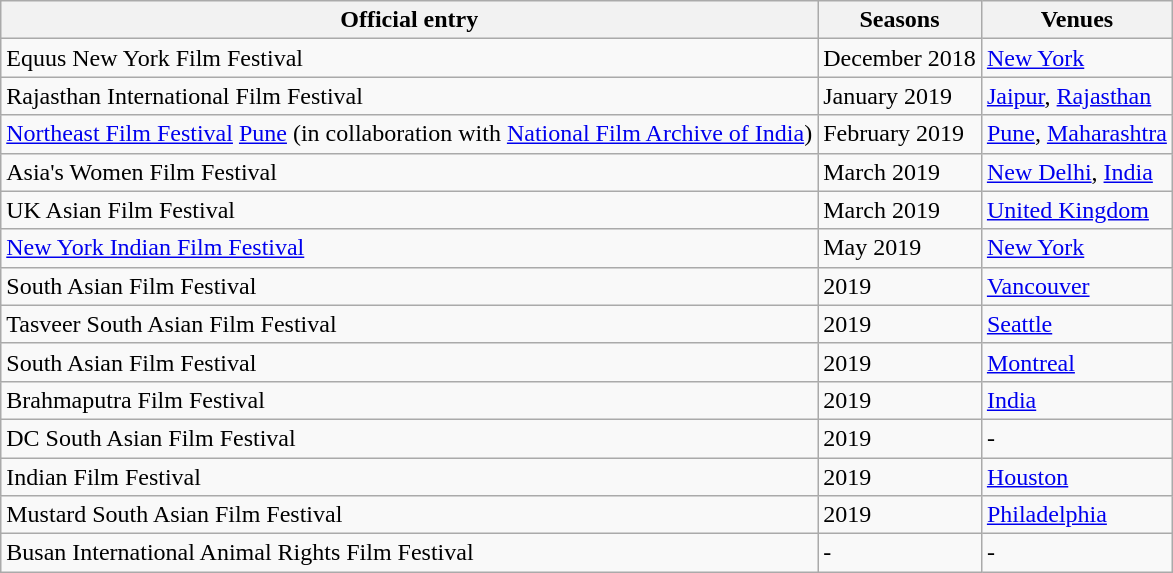<table class="wikitable">
<tr>
<th>Official entry</th>
<th>Seasons</th>
<th>Venues</th>
</tr>
<tr>
<td>Equus New York Film Festival</td>
<td>December 2018</td>
<td><a href='#'>New York</a></td>
</tr>
<tr>
<td>Rajasthan International Film Festival</td>
<td>January 2019</td>
<td><a href='#'>Jaipur</a>, <a href='#'>Rajasthan</a></td>
</tr>
<tr>
<td><a href='#'>Northeast Film Festival</a> <a href='#'>Pune</a> (in collaboration with <a href='#'>National Film Archive of India</a>)</td>
<td>February 2019</td>
<td><a href='#'>Pune</a>, <a href='#'>Maharashtra</a></td>
</tr>
<tr>
<td>Asia's Women Film Festival</td>
<td>March 2019</td>
<td><a href='#'>New Delhi</a>, <a href='#'>India</a></td>
</tr>
<tr>
<td>UK Asian Film Festival</td>
<td>March 2019</td>
<td><a href='#'>United Kingdom</a></td>
</tr>
<tr>
<td><a href='#'>New York Indian Film Festival</a></td>
<td>May 2019</td>
<td><a href='#'>New York</a></td>
</tr>
<tr>
<td>South Asian Film Festival</td>
<td>2019</td>
<td><a href='#'>Vancouver</a></td>
</tr>
<tr>
<td>Tasveer South Asian Film Festival</td>
<td>2019</td>
<td><a href='#'>Seattle</a></td>
</tr>
<tr>
<td>South Asian Film Festival</td>
<td>2019</td>
<td><a href='#'>Montreal</a></td>
</tr>
<tr>
<td>Brahmaputra Film Festival</td>
<td>2019</td>
<td><a href='#'>India</a></td>
</tr>
<tr>
<td>DC South Asian Film Festival</td>
<td>2019</td>
<td>-</td>
</tr>
<tr>
<td>Indian Film Festival</td>
<td>2019</td>
<td><a href='#'>Houston</a></td>
</tr>
<tr>
<td>Mustard South Asian Film Festival</td>
<td>2019</td>
<td><a href='#'>Philadelphia</a></td>
</tr>
<tr>
<td>Busan International Animal Rights Film Festival</td>
<td>-</td>
<td>-</td>
</tr>
</table>
